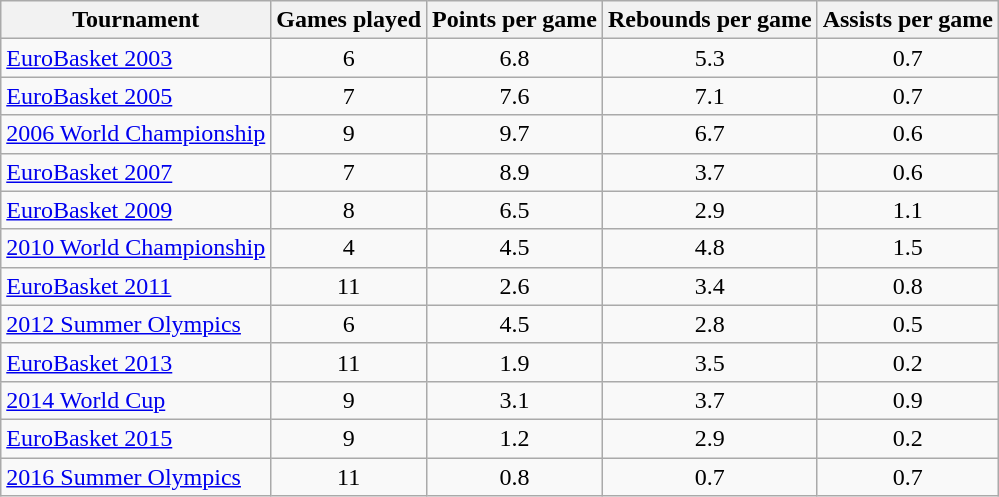<table class="wikitable">
<tr>
<th>Tournament</th>
<th>Games played</th>
<th>Points per game</th>
<th>Rebounds per game</th>
<th>Assists per game</th>
</tr>
<tr>
<td><a href='#'>EuroBasket 2003</a></td>
<td align="center">6</td>
<td align="center">6.8</td>
<td align="center">5.3</td>
<td align="center">0.7</td>
</tr>
<tr>
<td><a href='#'>EuroBasket 2005</a></td>
<td align="center">7</td>
<td align="center">7.6</td>
<td align="center">7.1</td>
<td align="center">0.7</td>
</tr>
<tr>
<td><a href='#'>2006 World Championship</a></td>
<td align="center">9</td>
<td align="center">9.7</td>
<td align="center">6.7</td>
<td align="center">0.6</td>
</tr>
<tr>
<td><a href='#'>EuroBasket 2007</a></td>
<td align="center">7</td>
<td align="center">8.9</td>
<td align="center">3.7</td>
<td align="center">0.6</td>
</tr>
<tr>
<td><a href='#'>EuroBasket 2009</a></td>
<td align="center">8</td>
<td align="center">6.5</td>
<td align="center">2.9</td>
<td align="center">1.1</td>
</tr>
<tr>
<td><a href='#'>2010 World Championship</a></td>
<td align="center">4</td>
<td align="center">4.5</td>
<td align="center">4.8</td>
<td align="center">1.5</td>
</tr>
<tr>
<td><a href='#'>EuroBasket 2011</a></td>
<td align="center">11</td>
<td align="center">2.6</td>
<td align="center">3.4</td>
<td align="center">0.8</td>
</tr>
<tr>
<td><a href='#'>2012 Summer Olympics</a></td>
<td align="center">6</td>
<td align="center">4.5</td>
<td align="center">2.8</td>
<td align="center">0.5</td>
</tr>
<tr>
<td><a href='#'>EuroBasket 2013</a></td>
<td align="center">11</td>
<td align="center">1.9</td>
<td align="center">3.5</td>
<td align="center">0.2</td>
</tr>
<tr>
<td><a href='#'>2014 World Cup</a></td>
<td align="center">9</td>
<td align="center">3.1</td>
<td align="center">3.7</td>
<td align="center">0.9</td>
</tr>
<tr>
<td><a href='#'>EuroBasket 2015</a></td>
<td align="center">9</td>
<td align="center">1.2</td>
<td align="center">2.9</td>
<td align="center">0.2</td>
</tr>
<tr>
<td><a href='#'>2016 Summer Olympics</a></td>
<td align="center">11</td>
<td align="center">0.8</td>
<td align="center">0.7</td>
<td align="center">0.7</td>
</tr>
</table>
